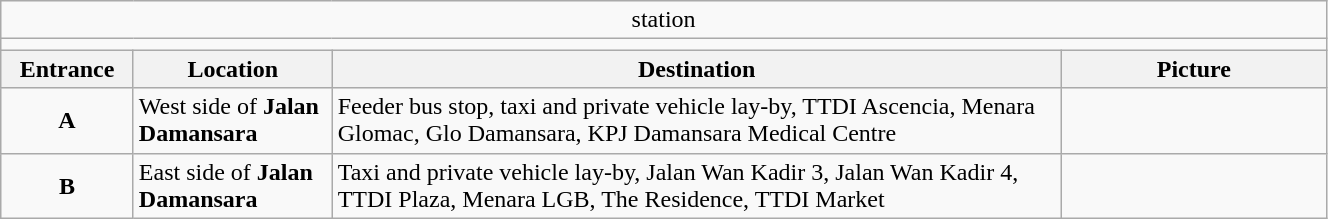<table class="wikitable" style="width:70%">
<tr>
<td colspan=4 align="center"> station</td>
</tr>
<tr>
<td colspan=4 align="center" bgcolor=></td>
</tr>
<tr>
<th style="width:10%">Entrance</th>
<th style="width:15%">Location</th>
<th style="width:55%">Destination</th>
<th style="width:20%">Picture</th>
</tr>
<tr>
<td align="center"><strong><span>A</span></strong></td>
<td>West side of <strong>Jalan Damansara</strong></td>
<td>Feeder bus stop, taxi and private vehicle lay-by, TTDI Ascencia, Menara Glomac, Glo Damansara, KPJ Damansara Medical Centre</td>
<td></td>
</tr>
<tr>
<td align="center"><strong><span>B</span></strong></td>
<td>East side of <strong>Jalan Damansara</strong></td>
<td>Taxi and private vehicle lay-by, Jalan Wan Kadir 3, Jalan Wan Kadir 4, TTDI Plaza, Menara LGB, The Residence, TTDI Market</td>
<td></td>
</tr>
</table>
